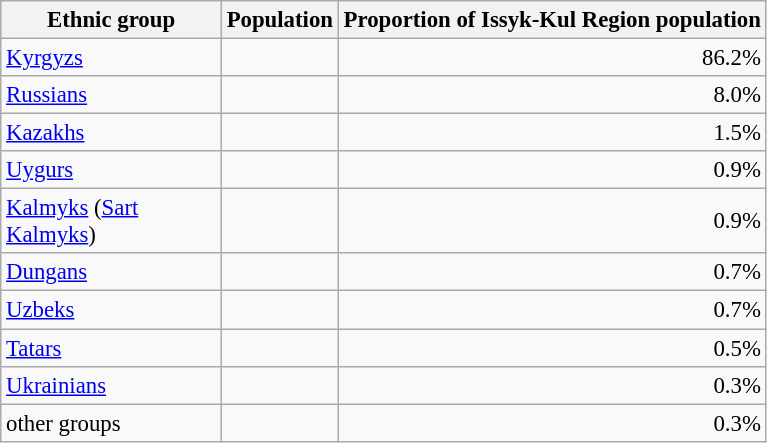<table class="wikitable sortable" border="1" style="text-align:right; font-size:95%;">
<tr>
<th width="140px">Ethnic group</th>
<th>Population</th>
<th>Proportion of Issyk-Kul Region population</th>
</tr>
<tr>
<td align="left"><a href='#'>Kyrgyzs</a></td>
<td></td>
<td>86.2%</tr></td>
<td align="left"><a href='#'>Russians</a></td>
<td></td>
<td>8.0%</tr></td>
<td align="left"><a href='#'>Kazakhs</a></td>
<td></td>
<td>1.5%</tr></td>
<td align="left"><a href='#'>Uygurs</a></td>
<td></td>
<td>0.9%</tr></td>
<td align="left"><a href='#'>Kalmyks</a> (<a href='#'>Sart Kalmyks</a>)</td>
<td></td>
<td>0.9%</tr></td>
<td align="left"><a href='#'>Dungans</a></td>
<td></td>
<td>0.7%</tr></td>
<td align="left"><a href='#'>Uzbeks</a></td>
<td></td>
<td>0.7%</tr></td>
<td align="left"><a href='#'>Tatars</a></td>
<td></td>
<td>0.5%</tr></td>
<td align="left"><a href='#'>Ukrainians</a></td>
<td></td>
<td>0.3%</tr></td>
<td align="left">other groups</td>
<td></td>
<td>0.3%</tr></td>
</tr>
</table>
